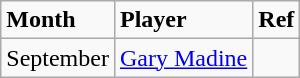<table class="wikitable">
<tr>
<td><strong>Month</strong></td>
<td><strong>Player</strong></td>
<td><strong>Ref</strong></td>
</tr>
<tr>
<td>September</td>
<td> <a href='#'>Gary Madine</a></td>
<td></td>
</tr>
</table>
